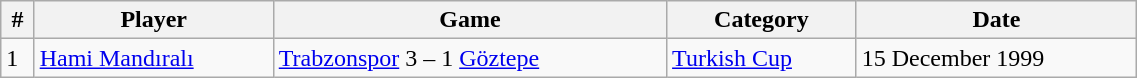<table width=60% class="wikitable">
<tr>
<th>#</th>
<th>Player</th>
<th>Game</th>
<th>Category</th>
<th>Date</th>
</tr>
<tr>
<td>1</td>
<td><a href='#'>Hami Mandıralı</a></td>
<td><a href='#'>Trabzonspor</a> 3 – 1 <a href='#'>Göztepe</a></td>
<td><a href='#'>Turkish Cup</a></td>
<td>15 December 1999</td>
</tr>
</table>
